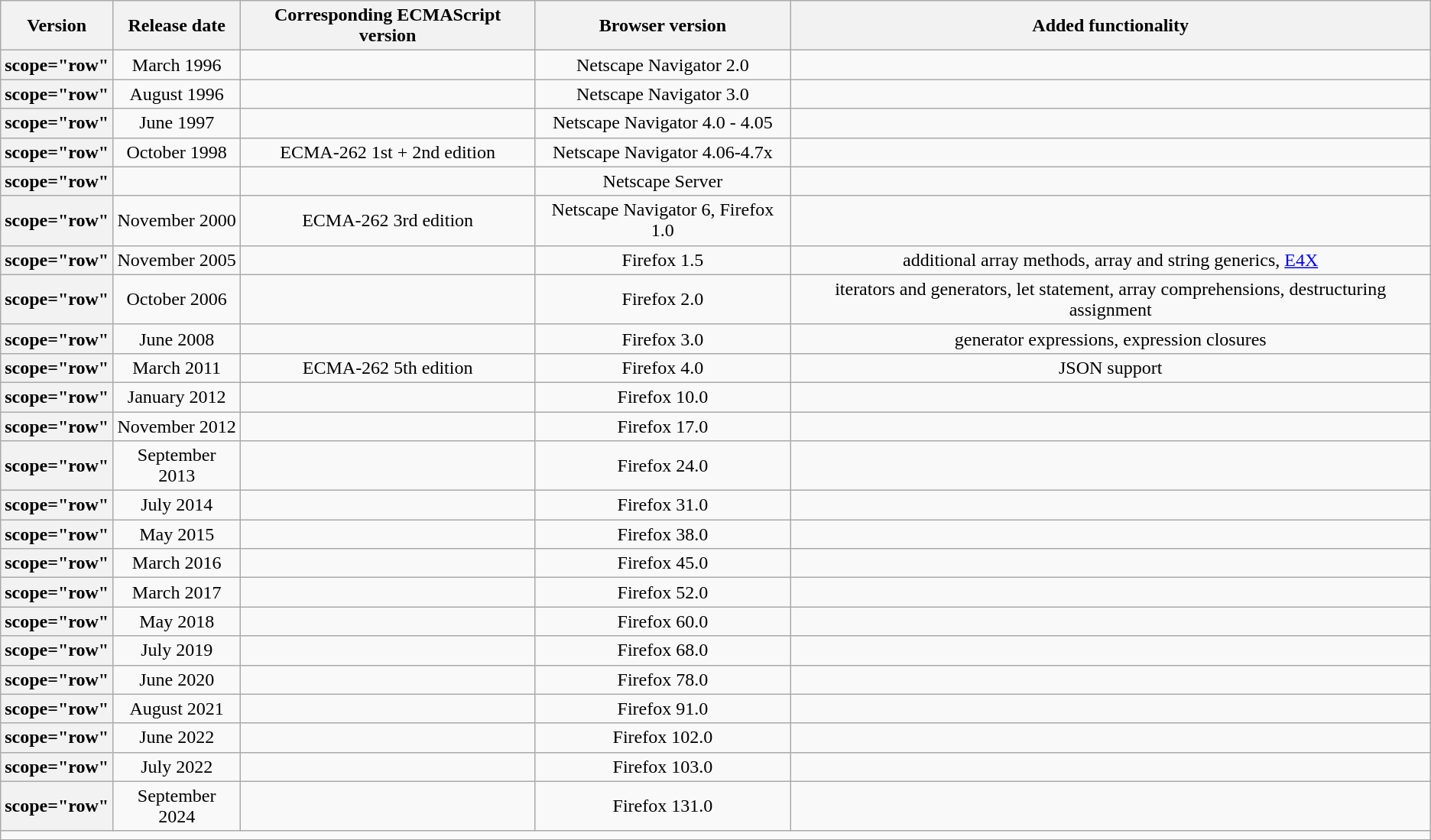<table class="wikitable" style="text-align:center;">
<tr>
<th scope="col">Version</th>
<th scope="col">Release date</th>
<th scope="col">Corresponding ECMAScript version</th>
<th scope="col">Browser version</th>
<th scope="col">Added functionality</th>
</tr>
<tr>
<th>scope="row" </th>
<td>March 1996</td>
<td></td>
<td>Netscape Navigator 2.0</td>
<td></td>
</tr>
<tr>
<th>scope="row" </th>
<td>August 1996</td>
<td></td>
<td>Netscape Navigator 3.0</td>
<td></td>
</tr>
<tr>
<th>scope="row" </th>
<td>June 1997</td>
<td></td>
<td>Netscape Navigator 4.0 - 4.05</td>
<td></td>
</tr>
<tr>
<th>scope="row" </th>
<td>October 1998</td>
<td>ECMA-262 1st + 2nd edition</td>
<td>Netscape Navigator 4.06-4.7x</td>
<td></td>
</tr>
<tr>
<th>scope="row" </th>
<td></td>
<td></td>
<td>Netscape Server</td>
<td></td>
</tr>
<tr>
<th>scope="row" </th>
<td>November 2000</td>
<td>ECMA-262 3rd edition</td>
<td>Netscape Navigator 6, Firefox 1.0</td>
<td></td>
</tr>
<tr>
<th>scope="row" </th>
<td>November 2005</td>
<td></td>
<td>Firefox 1.5</td>
<td>additional array methods, array and string generics, <a href='#'>E4X</a></td>
</tr>
<tr>
<th>scope="row" </th>
<td>October 2006</td>
<td></td>
<td>Firefox 2.0</td>
<td>iterators and generators, let statement, array comprehensions, destructuring assignment</td>
</tr>
<tr>
<th>scope="row" </th>
<td>June 2008</td>
<td></td>
<td>Firefox 3.0</td>
<td>generator expressions, expression closures</td>
</tr>
<tr>
<th>scope="row" </th>
<td>March 2011</td>
<td>ECMA-262 5th edition</td>
<td>Firefox 4.0</td>
<td>JSON support</td>
</tr>
<tr>
<th>scope="row" </th>
<td>January 2012</td>
<td></td>
<td>Firefox 10.0</td>
<td></td>
</tr>
<tr>
<th>scope="row" </th>
<td>November 2012</td>
<td></td>
<td>Firefox 17.0</td>
<td></td>
</tr>
<tr>
<th>scope="row" </th>
<td>September 2013</td>
<td></td>
<td>Firefox 24.0</td>
<td></td>
</tr>
<tr>
<th>scope="row" </th>
<td>July 2014</td>
<td></td>
<td>Firefox 31.0</td>
<td></td>
</tr>
<tr>
<th>scope="row" </th>
<td>May 2015</td>
<td></td>
<td>Firefox 38.0</td>
<td></td>
</tr>
<tr>
<th>scope="row" </th>
<td>March 2016</td>
<td></td>
<td>Firefox 45.0</td>
<td></td>
</tr>
<tr>
<th>scope="row" </th>
<td>March 2017</td>
<td></td>
<td>Firefox 52.0</td>
<td></td>
</tr>
<tr>
<th>scope="row" </th>
<td>May 2018</td>
<td></td>
<td>Firefox 60.0</td>
<td></td>
</tr>
<tr>
<th>scope="row" </th>
<td>July 2019</td>
<td></td>
<td>Firefox 68.0</td>
<td></td>
</tr>
<tr>
<th>scope="row" </th>
<td>June 2020</td>
<td></td>
<td>Firefox 78.0</td>
<td></td>
</tr>
<tr>
<th>scope="row" </th>
<td>August 2021</td>
<td></td>
<td>Firefox 91.0</td>
<td></td>
</tr>
<tr>
<th>scope="row" </th>
<td>June 2022</td>
<td></td>
<td>Firefox 102.0</td>
<td></td>
</tr>
<tr>
<th>scope="row" </th>
<td>July 2022</td>
<td></td>
<td>Firefox 103.0</td>
<td></td>
</tr>
<tr>
<th>scope="row" </th>
<td>September 2024</td>
<td></td>
<td>Firefox 131.0</td>
<td></td>
</tr>
<tr>
<td colspan="5"></td>
</tr>
</table>
